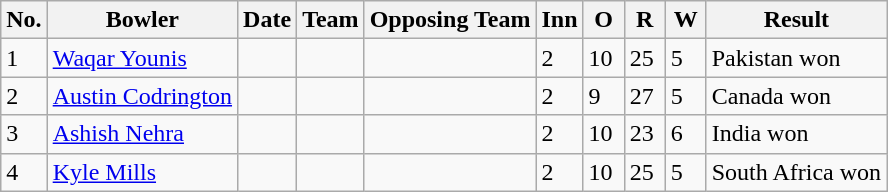<table class="wikitable sortable">
<tr align=center>
<th>No.</th>
<th>Bowler</th>
<th>Date</th>
<th>Team</th>
<th>Opposing Team</th>
<th scope="col" style="width:20px;">Inn</th>
<th scope="col" style="width:20px;">O</th>
<th scope="col" style="width:20px;">R</th>
<th scope="col" style="width:20px;">W</th>
<th>Result</th>
</tr>
<tr>
<td>1</td>
<td><a href='#'>Waqar Younis</a></td>
<td></td>
<td></td>
<td></td>
<td>2</td>
<td>10</td>
<td>25</td>
<td>5</td>
<td>Pakistan won</td>
</tr>
<tr>
<td>2</td>
<td><a href='#'>Austin Codrington</a></td>
<td></td>
<td></td>
<td></td>
<td>2</td>
<td>9</td>
<td>27</td>
<td>5</td>
<td>Canada won</td>
</tr>
<tr>
<td>3</td>
<td><a href='#'>Ashish Nehra</a></td>
<td></td>
<td></td>
<td></td>
<td>2</td>
<td>10</td>
<td>23</td>
<td>6</td>
<td>India won</td>
</tr>
<tr>
<td>4</td>
<td><a href='#'>Kyle Mills</a></td>
<td></td>
<td></td>
<td></td>
<td>2</td>
<td>10</td>
<td>25</td>
<td>5</td>
<td>South Africa won</td>
</tr>
</table>
